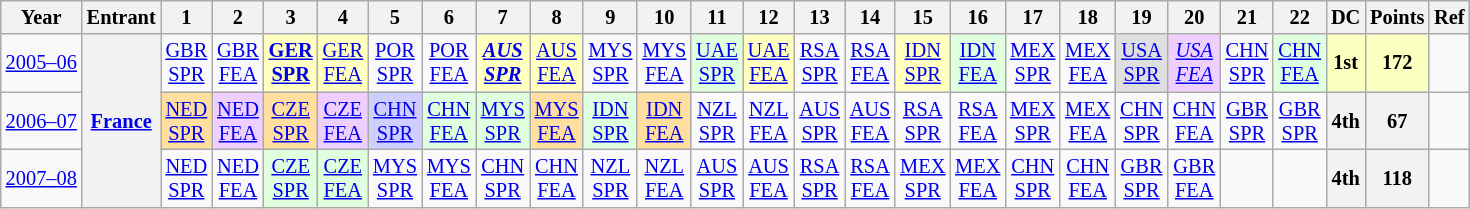<table class="wikitable" style="text-align:center; font-size:85%">
<tr>
<th>Year</th>
<th>Entrant</th>
<th>1</th>
<th>2</th>
<th>3</th>
<th>4</th>
<th>5</th>
<th>6</th>
<th>7</th>
<th>8</th>
<th>9</th>
<th>10</th>
<th>11</th>
<th>12</th>
<th>13</th>
<th>14</th>
<th>15</th>
<th>16</th>
<th>17</th>
<th>18</th>
<th>19</th>
<th>20</th>
<th>21</th>
<th>22</th>
<th>DC</th>
<th>Points</th>
<th>Ref</th>
</tr>
<tr>
<td nowrap><a href='#'>2005–06</a></td>
<th rowspan=3><a href='#'>France</a></th>
<td><a href='#'>GBR<br>SPR</a></td>
<td><a href='#'>GBR<br>FEA</a></td>
<td style="background:#FFFFBF;"><strong><a href='#'>GER<br>SPR</a></strong><br></td>
<td style="background:#FFFFBF;"><a href='#'>GER<br>FEA</a><br></td>
<td><a href='#'>POR<br>SPR</a></td>
<td><a href='#'>POR<br>FEA</a></td>
<td style="background:#FFFFBF;"><a href='#'><strong><em>AUS<br>SPR</em></strong></a><br></td>
<td style="background:#FFFFBF;"><a href='#'>AUS<br>FEA</a><br></td>
<td><a href='#'>MYS<br>SPR</a></td>
<td><a href='#'>MYS<br>FEA</a></td>
<td style="background:#DFFFDF;"><a href='#'>UAE<br>SPR</a><br></td>
<td style="background:#FFFFBF;"><a href='#'>UAE<br>FEA</a><br></td>
<td><a href='#'>RSA<br>SPR</a></td>
<td><a href='#'>RSA<br>FEA</a></td>
<td style="background:#FFFFBF;"><a href='#'>IDN<br>SPR</a><br></td>
<td style="background:#DFFFDF;"><a href='#'>IDN<br>FEA</a><br></td>
<td><a href='#'>MEX<br>SPR</a></td>
<td><a href='#'>MEX<br>FEA</a></td>
<td style="background:#DFDFDF;"><a href='#'>USA<br>SPR</a><br></td>
<td style="background:#EFCFFF;"><em><a href='#'>USA<br>FEA</a></em><br></td>
<td><a href='#'>CHN<br>SPR</a></td>
<td style="background:#DFFFDF;"><a href='#'>CHN<br>FEA</a><br></td>
<td style="background:#FBFFBF;"><strong>1st</strong></td>
<td style="background:#FBFFBF;"><strong>172</strong></td>
<td></td>
</tr>
<tr>
<td nowrap><a href='#'>2006–07</a></td>
<td style="background:#FFDF9F;"><a href='#'>NED<br>SPR</a><br></td>
<td style="background:#EFCFFF;"><a href='#'>NED<br>FEA</a><br></td>
<td style="background:#FFDF9F;"><a href='#'>CZE<br>SPR</a><br></td>
<td style="background:#EFCFFF;"><a href='#'>CZE<br>FEA</a><br></td>
<td style="background:#CFCFFF;"><a href='#'>CHN<br>SPR</a><br></td>
<td style="background:#DFFFDF;"><a href='#'>CHN<br>FEA</a><br></td>
<td style="background:#DFFFDF;"><a href='#'>MYS<br>SPR</a><br></td>
<td style="background:#FFDF9F;"><a href='#'>MYS<br>FEA</a><br></td>
<td style="background:#DFFFDF;"><a href='#'>IDN<br>SPR</a><br></td>
<td style="background:#FFDF9F;"><a href='#'>IDN<br>FEA</a><br></td>
<td><a href='#'>NZL<br>SPR</a></td>
<td><a href='#'>NZL<br>FEA</a></td>
<td><a href='#'>AUS<br>SPR</a></td>
<td><a href='#'>AUS<br>FEA</a></td>
<td><a href='#'>RSA<br>SPR</a></td>
<td><a href='#'>RSA<br>FEA</a></td>
<td><a href='#'>MEX<br>SPR</a></td>
<td><a href='#'>MEX<br>FEA</a></td>
<td><a href='#'>CHN<br>SPR</a></td>
<td><a href='#'>CHN<br>FEA</a></td>
<td><a href='#'>GBR<br>SPR</a></td>
<td><a href='#'>GBR<br>SPR</a></td>
<th>4th</th>
<th>67</th>
<td></td>
</tr>
<tr>
<td nowrap><a href='#'>2007–08</a></td>
<td><a href='#'>NED<br>SPR</a></td>
<td><a href='#'>NED<br>FEA</a></td>
<td style="background:#DFFFDF;"><a href='#'>CZE<br>SPR</a><br></td>
<td style="background:#DFFFDF;"><a href='#'>CZE<br>FEA</a><br></td>
<td><a href='#'>MYS<br>SPR</a></td>
<td><a href='#'>MYS<br>FEA</a></td>
<td><a href='#'>CHN<br>SPR</a></td>
<td><a href='#'>CHN<br>FEA</a></td>
<td><a href='#'>NZL<br>SPR</a></td>
<td><a href='#'>NZL<br>FEA</a></td>
<td><a href='#'>AUS<br>SPR</a></td>
<td><a href='#'>AUS<br>FEA</a></td>
<td><a href='#'>RSA<br>SPR</a></td>
<td><a href='#'>RSA<br>FEA</a></td>
<td><a href='#'>MEX<br>SPR</a></td>
<td><a href='#'>MEX<br>FEA</a></td>
<td><a href='#'>CHN<br>SPR</a></td>
<td><a href='#'>CHN<br>FEA</a></td>
<td><a href='#'>GBR<br>SPR</a></td>
<td><a href='#'>GBR<br>FEA</a></td>
<td></td>
<td></td>
<th>4th</th>
<th>118</th>
<td></td>
</tr>
</table>
